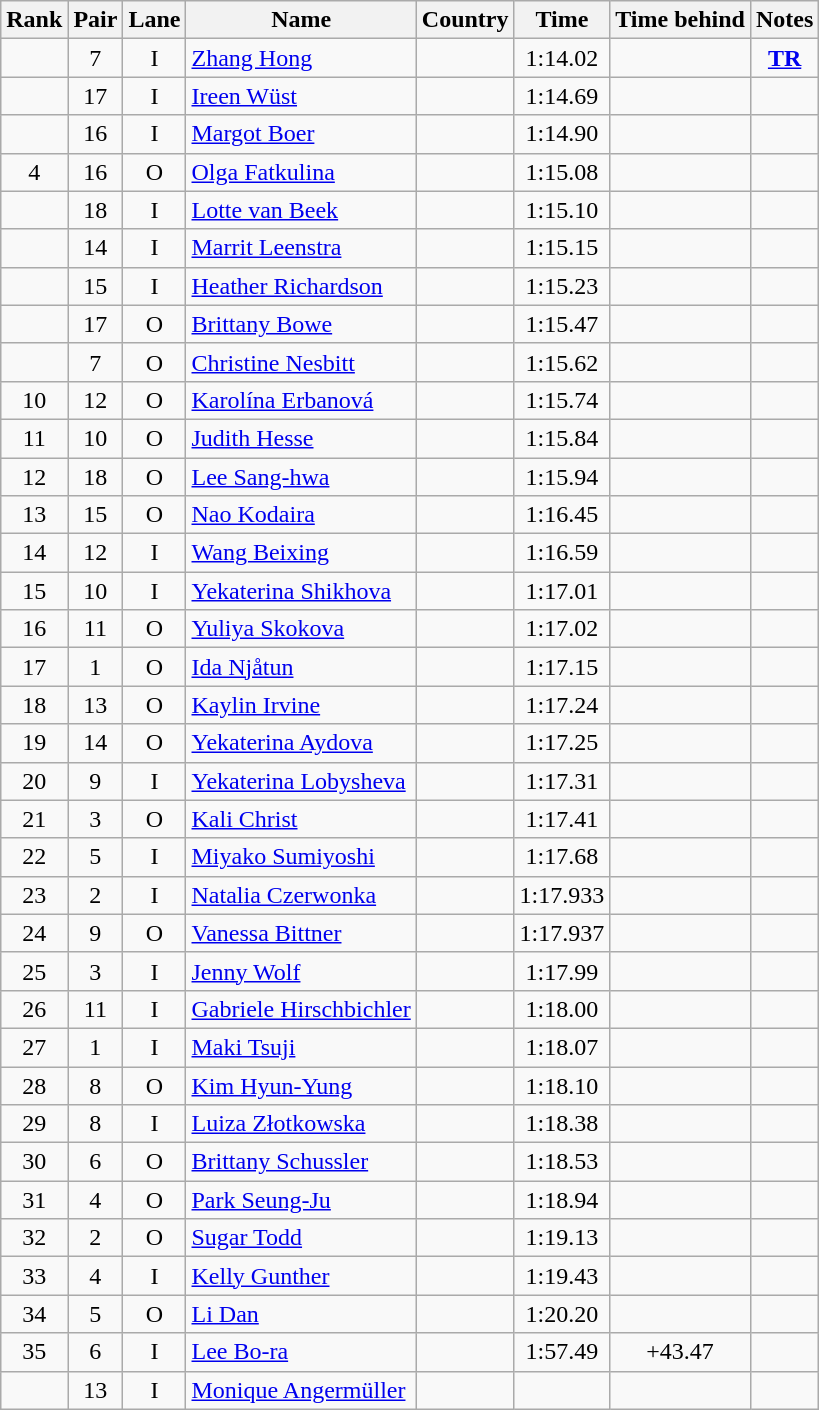<table class="wikitable sortable" style="text-align:center">
<tr>
<th>Rank</th>
<th>Pair</th>
<th>Lane</th>
<th>Name</th>
<th>Country</th>
<th>Time</th>
<th>Time behind</th>
<th>Notes</th>
</tr>
<tr>
<td></td>
<td>7</td>
<td>I</td>
<td align="left"><a href='#'>Zhang Hong</a></td>
<td align="left"></td>
<td>1:14.02</td>
<td></td>
<td><strong><a href='#'>TR</a></strong></td>
</tr>
<tr>
<td></td>
<td>17</td>
<td>I</td>
<td align="left"><a href='#'>Ireen Wüst</a></td>
<td align="left"></td>
<td>1:14.69</td>
<td></td>
<td></td>
</tr>
<tr>
<td></td>
<td>16</td>
<td>I</td>
<td align="left"><a href='#'>Margot Boer</a></td>
<td align="left"></td>
<td>1:14.90</td>
<td></td>
<td></td>
</tr>
<tr>
<td>4</td>
<td>16</td>
<td>O</td>
<td align="left"><a href='#'>Olga Fatkulina</a></td>
<td align="left"></td>
<td>1:15.08</td>
<td></td>
<td></td>
</tr>
<tr>
<td></td>
<td>18</td>
<td>I</td>
<td align="left"><a href='#'>Lotte van Beek</a></td>
<td align="left"></td>
<td>1:15.10</td>
<td></td>
<td></td>
</tr>
<tr>
<td></td>
<td>14</td>
<td>I</td>
<td align="left"><a href='#'>Marrit Leenstra</a></td>
<td align="left"></td>
<td>1:15.15</td>
<td></td>
<td></td>
</tr>
<tr>
<td></td>
<td>15</td>
<td>I</td>
<td align="left"><a href='#'>Heather Richardson</a></td>
<td align="left"></td>
<td>1:15.23</td>
<td></td>
<td></td>
</tr>
<tr>
<td></td>
<td>17</td>
<td>O</td>
<td align="left"><a href='#'>Brittany Bowe</a></td>
<td align="left"></td>
<td>1:15.47</td>
<td></td>
<td></td>
</tr>
<tr>
<td></td>
<td>7</td>
<td>O</td>
<td align="left"><a href='#'>Christine Nesbitt</a></td>
<td align="left"></td>
<td>1:15.62</td>
<td></td>
<td></td>
</tr>
<tr>
<td>10</td>
<td>12</td>
<td>O</td>
<td align="left"><a href='#'>Karolína Erbanová</a></td>
<td align="left"></td>
<td>1:15.74</td>
<td></td>
<td></td>
</tr>
<tr>
<td>11</td>
<td>10</td>
<td>O</td>
<td align="left"><a href='#'>Judith Hesse</a></td>
<td align="left"></td>
<td>1:15.84</td>
<td></td>
<td></td>
</tr>
<tr>
<td>12</td>
<td>18</td>
<td>O</td>
<td align="left"><a href='#'>Lee Sang-hwa</a></td>
<td align="left"></td>
<td>1:15.94</td>
<td></td>
<td></td>
</tr>
<tr>
<td>13</td>
<td>15</td>
<td>O</td>
<td align="left"><a href='#'>Nao Kodaira</a></td>
<td align="left"></td>
<td>1:16.45</td>
<td></td>
<td></td>
</tr>
<tr>
<td>14</td>
<td>12</td>
<td>I</td>
<td align="left"><a href='#'>Wang Beixing</a></td>
<td align="left"></td>
<td>1:16.59</td>
<td></td>
<td></td>
</tr>
<tr>
<td>15</td>
<td>10</td>
<td>I</td>
<td align="left"><a href='#'>Yekaterina Shikhova</a></td>
<td align="left"></td>
<td>1:17.01</td>
<td></td>
<td></td>
</tr>
<tr>
<td>16</td>
<td>11</td>
<td>O</td>
<td align="left"><a href='#'>Yuliya Skokova</a></td>
<td align="left"></td>
<td>1:17.02</td>
<td></td>
<td></td>
</tr>
<tr>
<td>17</td>
<td>1</td>
<td>O</td>
<td align="left"><a href='#'>Ida Njåtun</a></td>
<td align="left"></td>
<td>1:17.15</td>
<td></td>
<td></td>
</tr>
<tr>
<td>18</td>
<td>13</td>
<td>O</td>
<td align="left"><a href='#'>Kaylin Irvine</a></td>
<td align="left"></td>
<td>1:17.24</td>
<td></td>
<td></td>
</tr>
<tr>
<td>19</td>
<td>14</td>
<td>O</td>
<td align="left"><a href='#'>Yekaterina Aydova</a></td>
<td align="left"></td>
<td>1:17.25</td>
<td></td>
<td></td>
</tr>
<tr>
<td>20</td>
<td>9</td>
<td>I</td>
<td align="left"><a href='#'>Yekaterina Lobysheva</a></td>
<td align="left"></td>
<td>1:17.31</td>
<td></td>
<td></td>
</tr>
<tr>
<td>21</td>
<td>3</td>
<td>O</td>
<td align="left"><a href='#'>Kali Christ</a></td>
<td align="left"></td>
<td>1:17.41</td>
<td></td>
<td></td>
</tr>
<tr>
<td>22</td>
<td>5</td>
<td>I</td>
<td align="left"><a href='#'>Miyako Sumiyoshi</a></td>
<td align="left"></td>
<td>1:17.68</td>
<td></td>
<td></td>
</tr>
<tr>
<td>23</td>
<td>2</td>
<td>I</td>
<td align="left"><a href='#'>Natalia Czerwonka</a></td>
<td align="left"></td>
<td>1:17.933</td>
<td></td>
<td></td>
</tr>
<tr>
<td>24</td>
<td>9</td>
<td>O</td>
<td align="left"><a href='#'>Vanessa Bittner</a></td>
<td align="left"></td>
<td>1:17.937</td>
<td></td>
<td></td>
</tr>
<tr>
<td>25</td>
<td>3</td>
<td>I</td>
<td align="left"><a href='#'>Jenny Wolf</a></td>
<td align="left"></td>
<td>1:17.99</td>
<td></td>
<td></td>
</tr>
<tr>
<td>26</td>
<td>11</td>
<td>I</td>
<td align="left"><a href='#'>Gabriele Hirschbichler</a></td>
<td align="left"></td>
<td>1:18.00</td>
<td></td>
<td></td>
</tr>
<tr>
<td>27</td>
<td>1</td>
<td>I</td>
<td align="left"><a href='#'>Maki Tsuji</a></td>
<td align="left"></td>
<td>1:18.07</td>
<td></td>
<td></td>
</tr>
<tr>
<td>28</td>
<td>8</td>
<td>O</td>
<td align="left"><a href='#'>Kim Hyun-Yung</a></td>
<td align="left"></td>
<td>1:18.10</td>
<td></td>
<td></td>
</tr>
<tr>
<td>29</td>
<td>8</td>
<td>I</td>
<td align="left"><a href='#'>Luiza Złotkowska</a></td>
<td align="left"></td>
<td>1:18.38</td>
<td></td>
<td></td>
</tr>
<tr>
<td>30</td>
<td>6</td>
<td>O</td>
<td align="left"><a href='#'>Brittany Schussler</a></td>
<td align="left"></td>
<td>1:18.53</td>
<td></td>
<td></td>
</tr>
<tr>
<td>31</td>
<td>4</td>
<td>O</td>
<td align="left"><a href='#'>Park Seung-Ju</a></td>
<td align="left"></td>
<td>1:18.94</td>
<td></td>
<td></td>
</tr>
<tr>
<td>32</td>
<td>2</td>
<td>O</td>
<td align="left"><a href='#'>Sugar Todd</a></td>
<td align="left"></td>
<td>1:19.13</td>
<td></td>
<td></td>
</tr>
<tr>
<td>33</td>
<td>4</td>
<td>I</td>
<td align="left"><a href='#'>Kelly Gunther</a></td>
<td align="left"></td>
<td>1:19.43</td>
<td></td>
<td></td>
</tr>
<tr>
<td>34</td>
<td>5</td>
<td>O</td>
<td align="left"><a href='#'>Li Dan</a></td>
<td align="left"></td>
<td>1:20.20</td>
<td></td>
<td></td>
</tr>
<tr>
<td>35</td>
<td>6</td>
<td>I</td>
<td align="left"><a href='#'>Lee Bo-ra</a></td>
<td align="left"></td>
<td>1:57.49</td>
<td>+43.47</td>
<td></td>
</tr>
<tr>
<td></td>
<td>13</td>
<td>I</td>
<td align="left"><a href='#'>Monique Angermüller</a></td>
<td align="left"></td>
<td></td>
<td></td>
<td></td>
</tr>
</table>
